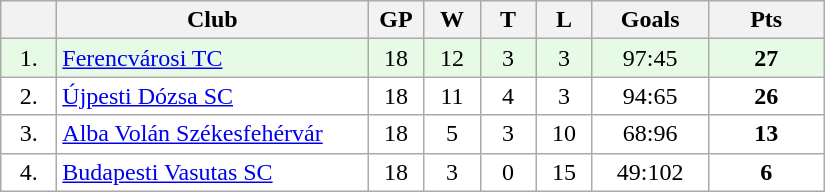<table class="wikitable">
<tr>
<th width="30"></th>
<th width="200">Club</th>
<th width="30">GP</th>
<th width="30">W</th>
<th width="30">T</th>
<th width="30">L</th>
<th width="70">Goals</th>
<th width="70">Pts</th>
</tr>
<tr bgcolor="#e6fae6" align="center">
<td>1.</td>
<td align="left"><a href='#'>Ferencvárosi TC</a></td>
<td>18</td>
<td>12</td>
<td>3</td>
<td>3</td>
<td>97:45</td>
<td><strong>27</strong></td>
</tr>
<tr bgcolor="#FFFFFF" align="center">
<td>2.</td>
<td align="left"><a href='#'>Újpesti Dózsa SC</a></td>
<td>18</td>
<td>11</td>
<td>4</td>
<td>3</td>
<td>94:65</td>
<td><strong>26</strong></td>
</tr>
<tr bgcolor="#FFFFFF" align="center">
<td>3.</td>
<td align="left"><a href='#'>Alba Volán Székesfehérvár</a></td>
<td>18</td>
<td>5</td>
<td>3</td>
<td>10</td>
<td>68:96</td>
<td><strong>13</strong></td>
</tr>
<tr bgcolor="#FFFFFF" align="center">
<td>4.</td>
<td align="left"><a href='#'>Budapesti Vasutas SC</a></td>
<td>18</td>
<td>3</td>
<td>0</td>
<td>15</td>
<td>49:102</td>
<td><strong>6</strong></td>
</tr>
</table>
